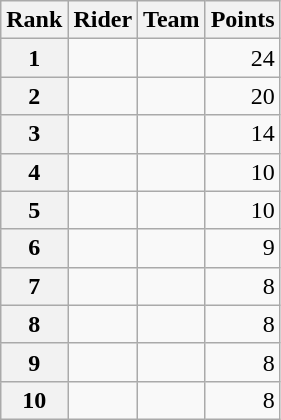<table class="wikitable" margin-bottom:0;">
<tr>
<th scope="col">Rank</th>
<th scope="col">Rider</th>
<th scope="col">Team</th>
<th scope="col">Points</th>
</tr>
<tr>
<th scope="row">1</th>
<td> </td>
<td></td>
<td align="right">24</td>
</tr>
<tr>
<th scope="row">2</th>
<td></td>
<td></td>
<td align="right">20</td>
</tr>
<tr>
<th scope="row">3</th>
<td> </td>
<td></td>
<td align="right">14</td>
</tr>
<tr>
<th scope="row">4</th>
<td></td>
<td></td>
<td align="right">10</td>
</tr>
<tr>
<th scope="row">5</th>
<td></td>
<td></td>
<td align="right">10</td>
</tr>
<tr>
<th scope="row">6</th>
<td></td>
<td></td>
<td align="right">9</td>
</tr>
<tr>
<th scope="row">7</th>
<td></td>
<td></td>
<td align="right">8</td>
</tr>
<tr>
<th scope="row">8</th>
<td></td>
<td></td>
<td align="right">8</td>
</tr>
<tr>
<th scope="row">9</th>
<td></td>
<td></td>
<td align="right">8</td>
</tr>
<tr>
<th scope="row">10</th>
<td></td>
<td></td>
<td align="right">8</td>
</tr>
</table>
